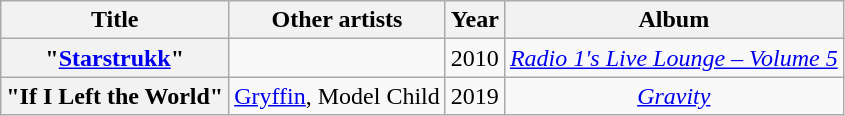<table class="wikitable plainrowheaders" style="text-align:center;">
<tr>
<th scope="col">Title</th>
<th scope="col">Other artists</th>
<th scope="col">Year</th>
<th scope="col">Album</th>
</tr>
<tr>
<th scope="row">"<a href='#'>Starstrukk</a>"</th>
<td></td>
<td>2010</td>
<td><em><a href='#'>Radio 1's Live Lounge – Volume 5</a></em></td>
</tr>
<tr>
<th scope="row">"If I Left the World"</th>
<td><a href='#'>Gryffin</a>, Model Child</td>
<td>2019</td>
<td><em><a href='#'>Gravity</a></em></td>
</tr>
</table>
